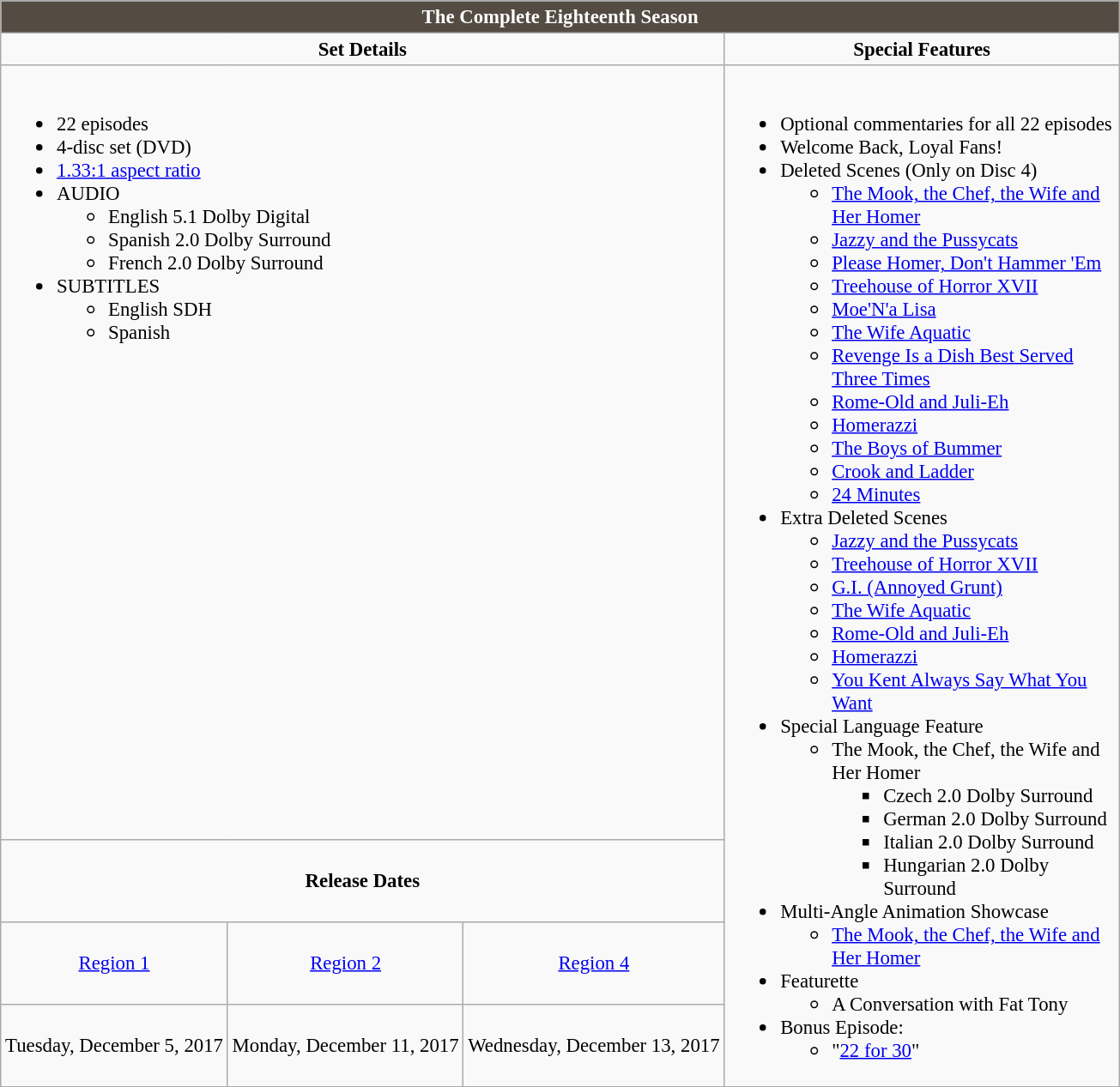<table class="wikitable" style="font-size: 95%;">
<tr>
<th colspan="5" style="background:#544b42;color:white;">The Complete Eighteenth Season</th>
</tr>
<tr style="vertical-align:top; text-align:center;">
<td style="width:400px;" colspan="3"><strong>Set Details</strong></td>
<td style="width:300px; "><strong>Special Features</strong></td>
</tr>
<tr valign="top">
<td colspan="3"  style="text-align:left; width:400px;"><br><ul><li>22 episodes</li><li>4-disc set (DVD)</li><li><a href='#'>1.33:1 aspect ratio</a></li><li>AUDIO<ul><li>English 5.1 Dolby Digital</li><li>Spanish 2.0 Dolby Surround</li><li>French 2.0 Dolby Surround</li></ul></li><li>SUBTITLES<ul><li>English SDH</li><li>Spanish</li></ul></li></ul></td>
<td rowspan="4"  style="text-align:left; width:300px;"><br><ul><li>Optional commentaries for all 22 episodes</li><li>Welcome Back, Loyal Fans!</li><li>Deleted Scenes (Only on Disc 4)<ul><li><a href='#'>The Mook, the Chef, the Wife and Her Homer</a></li><li><a href='#'>Jazzy and the Pussycats</a></li><li><a href='#'>Please Homer, Don't Hammer 'Em</a></li><li><a href='#'>Treehouse of Horror XVII</a></li><li><a href='#'>Moe'N'a Lisa</a></li><li><a href='#'>The Wife Aquatic</a></li><li><a href='#'>Revenge Is a Dish Best Served Three Times</a></li><li><a href='#'>Rome-Old and Juli-Eh</a></li><li><a href='#'>Homerazzi</a></li><li><a href='#'>The Boys of Bummer</a></li><li><a href='#'>Crook and Ladder</a></li><li><a href='#'>24 Minutes</a></li></ul></li><li>Extra Deleted Scenes<ul><li><a href='#'>Jazzy and the Pussycats</a></li><li><a href='#'>Treehouse of Horror XVII</a></li><li><a href='#'>G.I. (Annoyed Grunt)</a></li><li><a href='#'>The Wife Aquatic</a></li><li><a href='#'>Rome-Old and Juli-Eh</a></li><li><a href='#'>Homerazzi</a></li><li><a href='#'>You Kent Always Say What You Want</a></li></ul></li><li>Special Language Feature<ul><li>The Mook, the Chef, the Wife and Her Homer<ul><li>Czech 2.0 Dolby Surround</li><li>German 2.0 Dolby Surround</li><li>Italian 2.0 Dolby Surround</li><li>Hungarian 2.0 Dolby Surround</li></ul></li></ul></li><li>Multi-Angle Animation Showcase<ul><li><a href='#'>The Mook, the Chef, the Wife and Her Homer</a></li></ul></li><li>Featurette<ul><li>A Conversation with Fat Tony</li></ul></li><li>Bonus Episode:<ul><li>"<a href='#'>22 for 30</a>"</li></ul></li></ul></td>
</tr>
<tr>
<td colspan="3" style="text-align:center;"><strong>Release Dates</strong></td>
</tr>
<tr>
<td style="text-align:center;"><a href='#'>Region 1</a></td>
<td style="text-align:center;"><a href='#'>Region 2</a></td>
<td style="text-align:center;"><a href='#'>Region 4</a></td>
</tr>
<tr style="text-align:center;">
<td>Tuesday, December 5, 2017</td>
<td>Monday, December 11, 2017</td>
<td>Wednesday, December 13, 2017</td>
</tr>
</table>
